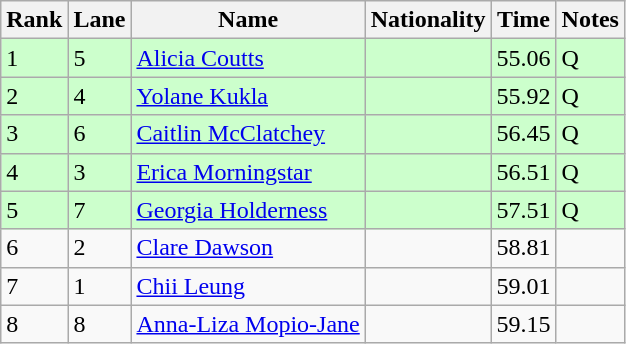<table class="wikitable">
<tr>
<th>Rank</th>
<th>Lane</th>
<th>Name</th>
<th>Nationality</th>
<th>Time</th>
<th>Notes</th>
</tr>
<tr bgcolor=ccffcc>
<td>1</td>
<td>5</td>
<td><a href='#'>Alicia Coutts</a></td>
<td></td>
<td>55.06</td>
<td>Q</td>
</tr>
<tr bgcolor=ccffcc>
<td>2</td>
<td>4</td>
<td><a href='#'>Yolane Kukla</a></td>
<td></td>
<td>55.92</td>
<td>Q</td>
</tr>
<tr bgcolor=ccffcc>
<td>3</td>
<td>6</td>
<td><a href='#'>Caitlin McClatchey</a></td>
<td></td>
<td>56.45</td>
<td>Q</td>
</tr>
<tr bgcolor=ccffcc>
<td>4</td>
<td>3</td>
<td><a href='#'>Erica Morningstar</a></td>
<td></td>
<td>56.51</td>
<td>Q</td>
</tr>
<tr bgcolor=ccffcc>
<td>5</td>
<td>7</td>
<td><a href='#'>Georgia Holderness</a></td>
<td></td>
<td>57.51</td>
<td>Q</td>
</tr>
<tr>
<td>6</td>
<td>2</td>
<td><a href='#'>Clare Dawson</a></td>
<td></td>
<td>58.81</td>
<td></td>
</tr>
<tr>
<td>7</td>
<td>1</td>
<td><a href='#'>Chii Leung</a></td>
<td></td>
<td>59.01</td>
<td></td>
</tr>
<tr>
<td>8</td>
<td>8</td>
<td><a href='#'>Anna-Liza Mopio-Jane</a></td>
<td></td>
<td>59.15</td>
<td></td>
</tr>
</table>
